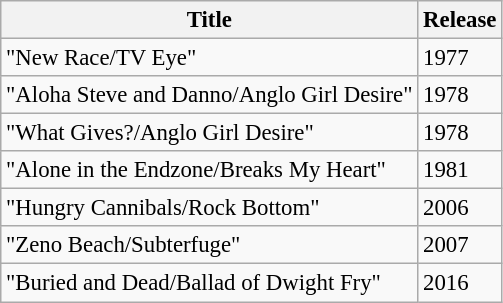<table class="wikitable" style="font-size: 95%;">
<tr>
<th>Title</th>
<th>Release</th>
</tr>
<tr>
<td>"New Race/TV Eye"</td>
<td>1977</td>
</tr>
<tr>
<td>"Aloha Steve and Danno/Anglo Girl Desire"</td>
<td>1978</td>
</tr>
<tr>
<td>"What Gives?/Anglo Girl Desire"</td>
<td>1978</td>
</tr>
<tr>
<td>"Alone in the Endzone/Breaks My Heart"</td>
<td>1981</td>
</tr>
<tr>
<td>"Hungry Cannibals/Rock Bottom"</td>
<td>2006</td>
</tr>
<tr>
<td>"Zeno Beach/Subterfuge"</td>
<td>2007</td>
</tr>
<tr>
<td>"Buried and Dead/Ballad of Dwight Fry"</td>
<td>2016</td>
</tr>
</table>
